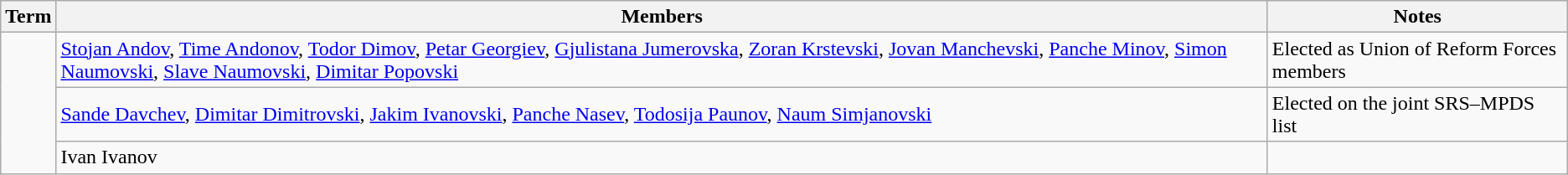<table class=wikitable>
<tr>
<th>Term</th>
<th>Members</th>
<th>Notes</th>
</tr>
<tr>
<td rowspan=3></td>
<td><a href='#'>Stojan Andov</a>, <a href='#'>Time Andonov</a>, <a href='#'>Todor Dimov</a>, <a href='#'>Petar Georgiev</a>, <a href='#'>Gjulistana Jumerovska</a>, <a href='#'>Zoran Krstevski</a>, <a href='#'>Jovan Manchevski</a>, <a href='#'>Panche Minov</a>, <a href='#'>Simon Naumovski</a>, <a href='#'>Slave Naumovski</a>, <a href='#'>Dimitar Popovski</a></td>
<td>Elected as Union of Reform Forces members</td>
</tr>
<tr>
<td><a href='#'>Sande Davchev</a>, <a href='#'>Dimitar Dimitrovski</a>, <a href='#'>Jakim Ivanovski</a>, <a href='#'>Panche Nasev</a>, <a href='#'>Todosija Paunov</a>, <a href='#'>Naum Simjanovski</a></td>
<td>Elected on the joint SRS–MPDS list</td>
</tr>
<tr>
<td>Ivan Ivanov</td>
<td></td>
</tr>
</table>
